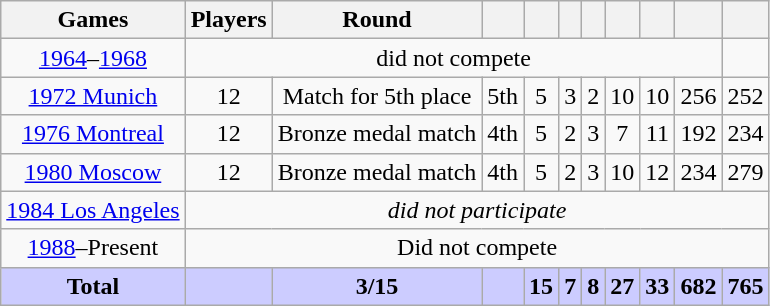<table class="wikitable sortable collapsible collapsed">
<tr>
<th>Games</th>
<th>Players</th>
<th>Round</th>
<th></th>
<th></th>
<th></th>
<th></th>
<th></th>
<th></th>
<th></th>
<th></th>
</tr>
<tr align=center>
<td><a href='#'>1964</a>–<a href='#'>1968</a></td>
<td colspan=9>did not compete</td>
</tr>
<tr align=center>
<td><a href='#'>1972 Munich</a></td>
<td>12</td>
<td>Match for 5th place</td>
<td>5th</td>
<td>5</td>
<td>3</td>
<td>2</td>
<td>10</td>
<td>10</td>
<td>256</td>
<td>252</td>
</tr>
<tr align=center>
<td><a href='#'>1976 Montreal</a></td>
<td>12</td>
<td>Bronze medal match</td>
<td>4th</td>
<td>5</td>
<td>2</td>
<td>3</td>
<td>7</td>
<td>11</td>
<td>192</td>
<td>234</td>
</tr>
<tr align=center>
<td><a href='#'>1980 Moscow</a></td>
<td>12</td>
<td>Bronze medal match</td>
<td>4th</td>
<td>5</td>
<td>2</td>
<td>3</td>
<td>10</td>
<td>12</td>
<td>234</td>
<td>279</td>
</tr>
<tr align=center>
<td><a href='#'>1984 Los Angeles</a></td>
<td colspan=11><em>did not participate</em></td>
</tr>
<tr align=center>
<td><a href='#'>1988</a>–Present</td>
<td colspan=11>Did not compete</td>
</tr>
<tr style="text-align:center; background-color:#ccf;">
<td><strong>Total</strong></td>
<td></td>
<td><strong>3/15</strong></td>
<td></td>
<td><strong>15</strong></td>
<td><strong>7</strong></td>
<td><strong>8</strong></td>
<td><strong>27</strong></td>
<td><strong>33</strong></td>
<td><strong>682</strong></td>
<td><strong>765</strong></td>
</tr>
</table>
